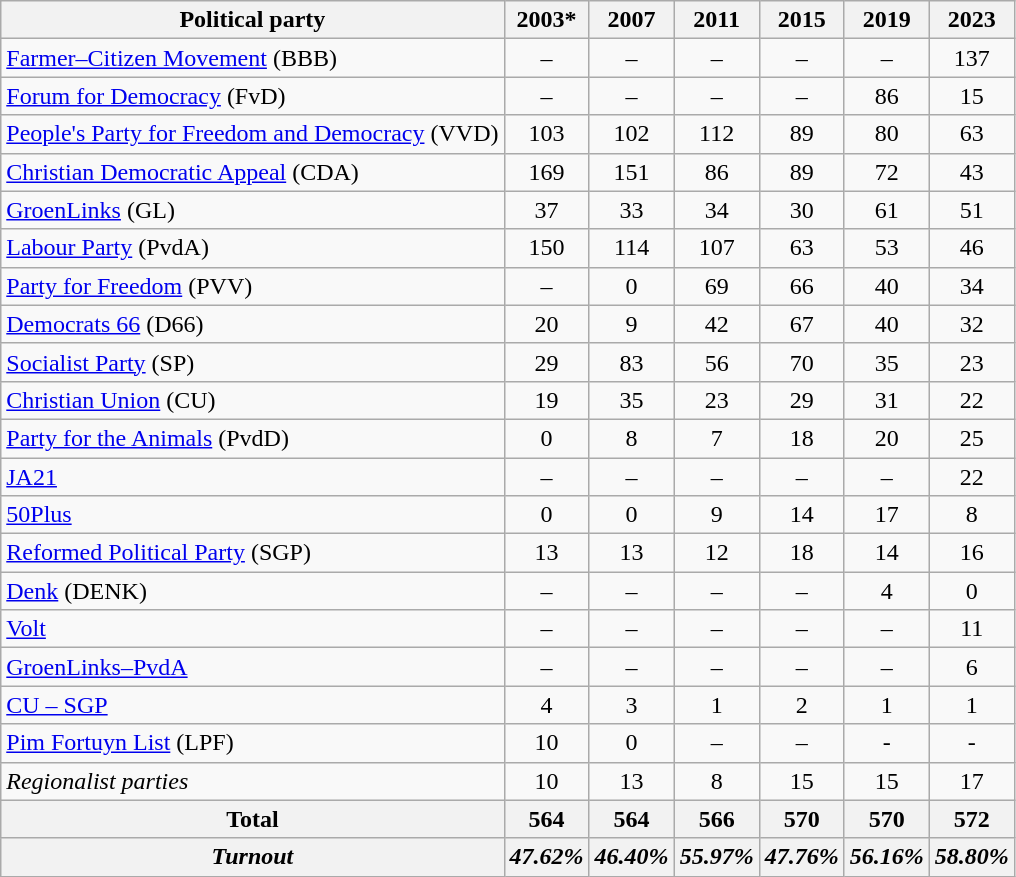<table class="wikitable sortable" style="text-align:center;">
<tr>
<th>Political party</th>
<th>2003*</th>
<th>2007</th>
<th>2011</th>
<th>2015</th>
<th>2019</th>
<th>2023</th>
</tr>
<tr>
<td style="text-align:left;"><a href='#'>Farmer–Citizen Movement</a> (BBB)</td>
<td>–</td>
<td>–</td>
<td>–</td>
<td>–</td>
<td>–</td>
<td>137</td>
</tr>
<tr>
<td style="text-align:left;"><a href='#'>Forum for Democracy</a> (FvD)</td>
<td>–</td>
<td>–</td>
<td>–</td>
<td>–</td>
<td>86</td>
<td>15</td>
</tr>
<tr>
<td style="text-align:left;"><a href='#'>People's Party for Freedom and Democracy</a> (VVD)</td>
<td>103</td>
<td>102</td>
<td>112</td>
<td>89</td>
<td>80</td>
<td>63</td>
</tr>
<tr>
<td style="text-align:left;"><a href='#'>Christian Democratic Appeal</a> (CDA)</td>
<td>169</td>
<td>151</td>
<td>86</td>
<td>89</td>
<td>72</td>
<td>43</td>
</tr>
<tr>
<td style="text-align:left;"><a href='#'>GroenLinks</a> (GL)</td>
<td>37</td>
<td>33</td>
<td>34</td>
<td>30</td>
<td>61</td>
<td>51</td>
</tr>
<tr>
<td style="text-align:left;"><a href='#'>Labour Party</a> (PvdA)</td>
<td>150</td>
<td>114</td>
<td>107</td>
<td>63</td>
<td>53</td>
<td>46</td>
</tr>
<tr>
<td style="text-align:left;"><a href='#'>Party for Freedom</a> (PVV)</td>
<td>–</td>
<td>0</td>
<td>69</td>
<td>66</td>
<td>40</td>
<td>34</td>
</tr>
<tr>
<td style="text-align:left;"><a href='#'>Democrats 66</a> (D66)</td>
<td>20</td>
<td>9</td>
<td>42</td>
<td>67</td>
<td>40</td>
<td>32</td>
</tr>
<tr>
<td style="text-align:left;"><a href='#'>Socialist Party</a> (SP)</td>
<td>29</td>
<td>83</td>
<td>56</td>
<td>70</td>
<td>35</td>
<td>23</td>
</tr>
<tr>
<td style="text-align:left;"><a href='#'>Christian Union</a> (CU)</td>
<td>19</td>
<td>35</td>
<td>23</td>
<td>29</td>
<td>31</td>
<td>22</td>
</tr>
<tr>
<td style="text-align:left;"><a href='#'>Party for the Animals</a> (PvdD)</td>
<td>0</td>
<td>8</td>
<td>7</td>
<td>18</td>
<td>20</td>
<td>25</td>
</tr>
<tr>
<td style="text-align:left;"><a href='#'>JA21</a></td>
<td>–</td>
<td>–</td>
<td>–</td>
<td>–</td>
<td>–</td>
<td>22</td>
</tr>
<tr>
<td style="text-align:left;"><a href='#'>50Plus</a></td>
<td>0</td>
<td>0</td>
<td>9</td>
<td>14</td>
<td>17</td>
<td>8</td>
</tr>
<tr>
<td style="text-align:left;"><a href='#'>Reformed Political Party</a> (SGP)</td>
<td>13</td>
<td>13</td>
<td>12</td>
<td>18</td>
<td>14</td>
<td>16</td>
</tr>
<tr>
<td style="text-align:left;"><a href='#'>Denk</a> (DENK)</td>
<td>–</td>
<td>–</td>
<td>–</td>
<td>–</td>
<td>4</td>
<td>0</td>
</tr>
<tr>
<td style="text-align:left;"><a href='#'>Volt</a></td>
<td>–</td>
<td>–</td>
<td>–</td>
<td>–</td>
<td>–</td>
<td>11</td>
</tr>
<tr>
<td style="text-align:left;"><a href='#'>GroenLinks–PvdA</a></td>
<td>–</td>
<td>–</td>
<td>–</td>
<td>–</td>
<td>–</td>
<td>6</td>
</tr>
<tr>
<td style="text-align:left;"><a href='#'>CU – SGP</a></td>
<td>4</td>
<td>3</td>
<td>1</td>
<td>2</td>
<td>1</td>
<td>1</td>
</tr>
<tr>
<td style="text-align:left;"><a href='#'>Pim Fortuyn List</a> (LPF)</td>
<td>10</td>
<td>0</td>
<td>–</td>
<td>–</td>
<td>-</td>
<td>-</td>
</tr>
<tr>
<td style="text-align:left;"><em>Regionalist parties</em></td>
<td>10</td>
<td>13</td>
<td>8</td>
<td>15</td>
<td>15</td>
<td>17</td>
</tr>
<tr>
<th>Total</th>
<th>564</th>
<th>564</th>
<th>566</th>
<th>570</th>
<th>570</th>
<th>572</th>
</tr>
<tr>
<th><em>Turnout</em></th>
<th><em>47.62%</em></th>
<th><em>46.40%</em></th>
<th><em>55.97%</em></th>
<th><em>47.76%</em></th>
<th><em>56.16%</em></th>
<th><em>58.80%</em></th>
</tr>
</table>
